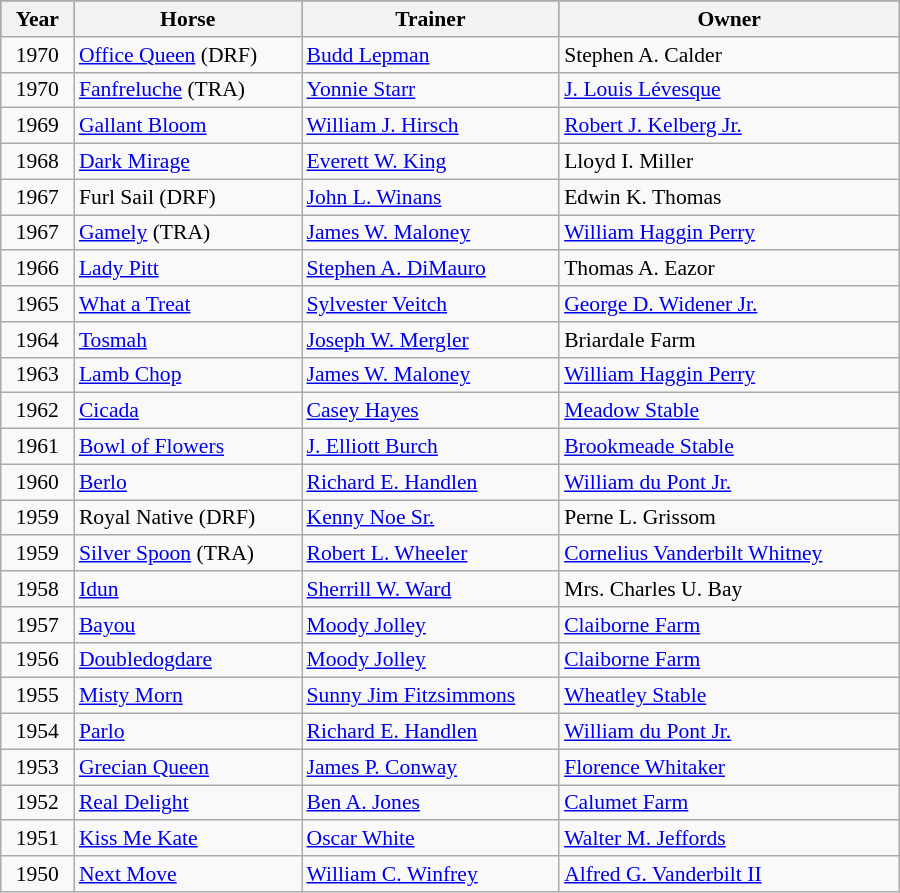<table class = "wikitable sortable" | border="1" cellpadding="0" style="border-collapse: collapse; font-size:90%">
<tr style="background:#b94e48; text-align:center;">
<th style="width:42px;"><strong>Year</strong><br></th>
<th style="width:145px;"><strong>Horse</strong><br></th>
<th style="width:165px;"><strong>Trainer</strong><br></th>
<th style="width:220px;"><strong>Owner</strong><br></th>
</tr>
<tr>
<td align=center>1970</td>
<td><a href='#'>Office Queen</a> (DRF)</td>
<td><a href='#'>Budd Lepman</a></td>
<td>Stephen A. Calder</td>
</tr>
<tr>
<td align=center>1970</td>
<td><a href='#'>Fanfreluche</a> (TRA)</td>
<td><a href='#'>Yonnie Starr</a></td>
<td><a href='#'>J. Louis Lévesque</a></td>
</tr>
<tr>
<td align=center>1969</td>
<td><a href='#'>Gallant Bloom</a></td>
<td><a href='#'>William J. Hirsch</a></td>
<td><a href='#'>Robert J. Kelberg Jr.</a></td>
</tr>
<tr>
<td align=center>1968</td>
<td><a href='#'>Dark Mirage</a></td>
<td><a href='#'>Everett W. King</a></td>
<td>Lloyd I. Miller</td>
</tr>
<tr>
<td align=center>1967</td>
<td>Furl Sail (DRF)</td>
<td><a href='#'>John L. Winans</a></td>
<td>Edwin K. Thomas</td>
</tr>
<tr>
<td align=center>1967</td>
<td><a href='#'>Gamely</a> (TRA)</td>
<td><a href='#'>James W. Maloney</a></td>
<td><a href='#'>William Haggin Perry</a></td>
</tr>
<tr>
<td align=center>1966</td>
<td><a href='#'>Lady Pitt</a></td>
<td><a href='#'>Stephen A. DiMauro</a></td>
<td>Thomas A. Eazor</td>
</tr>
<tr>
<td align=center>1965</td>
<td><a href='#'>What a Treat</a></td>
<td><a href='#'>Sylvester Veitch</a></td>
<td><a href='#'>George D. Widener Jr.</a></td>
</tr>
<tr>
<td align=center>1964</td>
<td><a href='#'>Tosmah</a></td>
<td><a href='#'>Joseph W. Mergler</a></td>
<td>Briardale Farm</td>
</tr>
<tr>
<td align=center>1963</td>
<td><a href='#'>Lamb Chop</a></td>
<td><a href='#'>James W. Maloney</a></td>
<td><a href='#'>William Haggin Perry</a></td>
</tr>
<tr>
<td align=center>1962</td>
<td><a href='#'>Cicada</a></td>
<td><a href='#'>Casey Hayes</a></td>
<td><a href='#'>Meadow Stable</a></td>
</tr>
<tr>
<td align=center>1961</td>
<td><a href='#'>Bowl of Flowers</a></td>
<td><a href='#'>J. Elliott Burch</a></td>
<td><a href='#'>Brookmeade Stable</a></td>
</tr>
<tr>
<td align=center>1960</td>
<td><a href='#'>Berlo</a></td>
<td><a href='#'>Richard E. Handlen</a></td>
<td><a href='#'>William du Pont Jr.</a></td>
</tr>
<tr>
<td align=center>1959</td>
<td>Royal Native (DRF)</td>
<td><a href='#'>Kenny Noe Sr.</a></td>
<td>Perne L. Grissom</td>
</tr>
<tr>
<td align=center>1959</td>
<td><a href='#'>Silver Spoon</a> (TRA)</td>
<td><a href='#'>Robert L. Wheeler</a></td>
<td><a href='#'>Cornelius Vanderbilt Whitney</a></td>
</tr>
<tr>
<td align=center>1958</td>
<td><a href='#'>Idun</a></td>
<td><a href='#'>Sherrill W. Ward</a></td>
<td>Mrs. Charles U. Bay</td>
</tr>
<tr>
<td align=center>1957</td>
<td><a href='#'>Bayou</a></td>
<td><a href='#'>Moody Jolley</a></td>
<td><a href='#'>Claiborne Farm</a></td>
</tr>
<tr>
<td align=center>1956</td>
<td><a href='#'>Doubledogdare</a></td>
<td><a href='#'>Moody Jolley</a></td>
<td><a href='#'>Claiborne Farm</a></td>
</tr>
<tr>
<td align=center>1955</td>
<td><a href='#'>Misty Morn</a></td>
<td><a href='#'>Sunny Jim Fitzsimmons</a></td>
<td><a href='#'>Wheatley Stable</a></td>
</tr>
<tr>
<td align=center>1954</td>
<td><a href='#'>Parlo</a></td>
<td><a href='#'>Richard E. Handlen</a></td>
<td><a href='#'>William du Pont Jr.</a></td>
</tr>
<tr>
<td align=center>1953</td>
<td><a href='#'>Grecian Queen</a></td>
<td><a href='#'>James P. Conway</a></td>
<td><a href='#'>Florence Whitaker</a></td>
</tr>
<tr>
<td align=center>1952</td>
<td><a href='#'>Real Delight</a></td>
<td><a href='#'>Ben A. Jones</a></td>
<td><a href='#'>Calumet Farm</a></td>
</tr>
<tr>
<td align=center>1951</td>
<td><a href='#'>Kiss Me Kate</a></td>
<td><a href='#'>Oscar White</a></td>
<td><a href='#'>Walter M. Jeffords</a></td>
</tr>
<tr>
<td align=center>1950</td>
<td><a href='#'>Next Move</a></td>
<td><a href='#'>William C. Winfrey</a></td>
<td><a href='#'>Alfred G. Vanderbilt II</a></td>
</tr>
</table>
